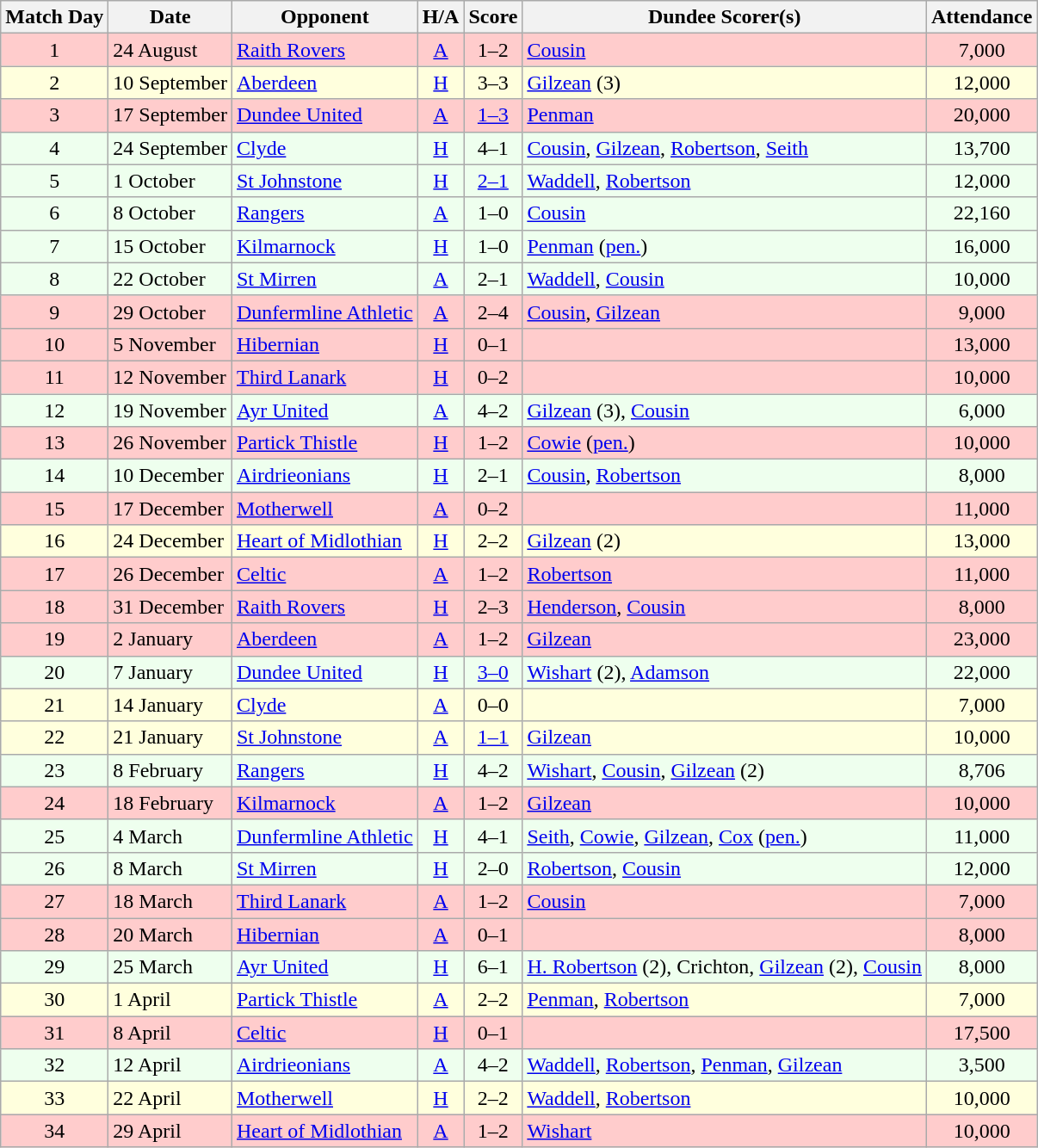<table class="wikitable" style="text-align:center">
<tr>
<th>Match Day</th>
<th>Date</th>
<th>Opponent</th>
<th>H/A</th>
<th>Score</th>
<th>Dundee Scorer(s)</th>
<th>Attendance</th>
</tr>
<tr bgcolor="#FFCCCC">
<td>1</td>
<td align="left">24 August</td>
<td align="left"><a href='#'>Raith Rovers</a></td>
<td><a href='#'>A</a></td>
<td>1–2</td>
<td align="left"><a href='#'>Cousin</a></td>
<td>7,000</td>
</tr>
<tr bgcolor="#FFFFDD">
<td>2</td>
<td align="left">10 September</td>
<td align="left"><a href='#'>Aberdeen</a></td>
<td><a href='#'>H</a></td>
<td>3–3</td>
<td align="left"><a href='#'>Gilzean</a> (3)</td>
<td>12,000</td>
</tr>
<tr bgcolor="#FFCCCC">
<td>3</td>
<td align="left">17 September</td>
<td align="left"><a href='#'>Dundee United</a></td>
<td><a href='#'>A</a></td>
<td><a href='#'>1–3</a></td>
<td align="left"><a href='#'>Penman</a></td>
<td>20,000</td>
</tr>
<tr bgcolor="#EEFFEE">
<td>4</td>
<td align="left">24 September</td>
<td align="left"><a href='#'>Clyde</a></td>
<td><a href='#'>H</a></td>
<td>4–1</td>
<td align="left"><a href='#'>Cousin</a>, <a href='#'>Gilzean</a>, <a href='#'>Robertson</a>, <a href='#'>Seith</a></td>
<td>13,700</td>
</tr>
<tr bgcolor="#EEFFEE">
<td>5</td>
<td align="left">1 October</td>
<td align="left"><a href='#'>St Johnstone</a></td>
<td><a href='#'>H</a></td>
<td><a href='#'>2–1</a></td>
<td align="left"><a href='#'>Waddell</a>, <a href='#'>Robertson</a></td>
<td>12,000</td>
</tr>
<tr bgcolor="#EEFFEE">
<td>6</td>
<td align="left">8 October</td>
<td align="left"><a href='#'>Rangers</a></td>
<td><a href='#'>A</a></td>
<td>1–0</td>
<td align="left"><a href='#'>Cousin</a></td>
<td>22,160</td>
</tr>
<tr bgcolor="#EEFFEE">
<td>7</td>
<td align="left">15 October</td>
<td align="left"><a href='#'>Kilmarnock</a></td>
<td><a href='#'>H</a></td>
<td>1–0</td>
<td align="left"><a href='#'>Penman</a> (<a href='#'>pen.</a>)</td>
<td>16,000</td>
</tr>
<tr bgcolor="#EEFFEE">
<td>8</td>
<td align="left">22 October</td>
<td align="left"><a href='#'>St Mirren</a></td>
<td><a href='#'>A</a></td>
<td>2–1</td>
<td align="left"><a href='#'>Waddell</a>, <a href='#'>Cousin</a></td>
<td>10,000</td>
</tr>
<tr bgcolor="#FFCCCC">
<td>9</td>
<td align="left">29 October</td>
<td align="left"><a href='#'>Dunfermline Athletic</a></td>
<td><a href='#'>A</a></td>
<td>2–4</td>
<td align="left"><a href='#'>Cousin</a>, <a href='#'>Gilzean</a></td>
<td>9,000</td>
</tr>
<tr bgcolor="#FFCCCC">
<td>10</td>
<td align="left">5 November</td>
<td align="left"><a href='#'>Hibernian</a></td>
<td><a href='#'>H</a></td>
<td>0–1</td>
<td align="left"></td>
<td>13,000</td>
</tr>
<tr bgcolor="#FFCCCC">
<td>11</td>
<td align="left">12 November</td>
<td align="left"><a href='#'>Third Lanark</a></td>
<td><a href='#'>H</a></td>
<td>0–2</td>
<td align="left"></td>
<td>10,000</td>
</tr>
<tr bgcolor="#EEFFEE">
<td>12</td>
<td align="left">19 November</td>
<td align="left"><a href='#'>Ayr United</a></td>
<td><a href='#'>A</a></td>
<td>4–2</td>
<td align="left"><a href='#'>Gilzean</a> (3), <a href='#'>Cousin</a></td>
<td>6,000</td>
</tr>
<tr bgcolor="#FFCCCC">
<td>13</td>
<td align="left">26 November</td>
<td align="left"><a href='#'>Partick Thistle</a></td>
<td><a href='#'>H</a></td>
<td>1–2</td>
<td align="left"><a href='#'>Cowie</a> (<a href='#'>pen.</a>)</td>
<td>10,000</td>
</tr>
<tr bgcolor="#EEFFEE">
<td>14</td>
<td align="left">10 December</td>
<td align="left"><a href='#'>Airdrieonians</a></td>
<td><a href='#'>H</a></td>
<td>2–1</td>
<td align="left"><a href='#'>Cousin</a>, <a href='#'>Robertson</a></td>
<td>8,000</td>
</tr>
<tr bgcolor="#FFCCCC">
<td>15</td>
<td align="left">17 December</td>
<td align="left"><a href='#'>Motherwell</a></td>
<td><a href='#'>A</a></td>
<td>0–2</td>
<td align="left"></td>
<td>11,000</td>
</tr>
<tr bgcolor="#FFFFDD">
<td>16</td>
<td align="left">24 December</td>
<td align="left"><a href='#'>Heart of Midlothian</a></td>
<td><a href='#'>H</a></td>
<td>2–2</td>
<td align="left"><a href='#'>Gilzean</a> (2)</td>
<td>13,000</td>
</tr>
<tr bgcolor="#FFCCCC">
<td>17</td>
<td align="left">26 December</td>
<td align="left"><a href='#'>Celtic</a></td>
<td><a href='#'>A</a></td>
<td>1–2</td>
<td align="left"><a href='#'>Robertson</a></td>
<td>11,000</td>
</tr>
<tr bgcolor="#FFCCCC">
<td>18</td>
<td align="left">31 December</td>
<td align="left"><a href='#'>Raith Rovers</a></td>
<td><a href='#'>H</a></td>
<td>2–3</td>
<td align="left"><a href='#'>Henderson</a>, <a href='#'>Cousin</a></td>
<td>8,000</td>
</tr>
<tr bgcolor="#FFCCCC">
<td>19</td>
<td align="left">2 January</td>
<td align="left"><a href='#'>Aberdeen</a></td>
<td><a href='#'>A</a></td>
<td>1–2</td>
<td align="left"><a href='#'>Gilzean</a></td>
<td>23,000</td>
</tr>
<tr bgcolor="#EEFFEE">
<td>20</td>
<td align="left">7 January</td>
<td align="left"><a href='#'>Dundee United</a></td>
<td><a href='#'>H</a></td>
<td><a href='#'>3–0</a></td>
<td align="left"><a href='#'>Wishart</a> (2), <a href='#'>Adamson</a></td>
<td>22,000</td>
</tr>
<tr bgcolor="#FFFFDD">
<td>21</td>
<td align="left">14 January</td>
<td align="left"><a href='#'>Clyde</a></td>
<td><a href='#'>A</a></td>
<td>0–0</td>
<td align="left"></td>
<td>7,000</td>
</tr>
<tr bgcolor="#FFFFDD">
<td>22</td>
<td align="left">21 January</td>
<td align="left"><a href='#'>St Johnstone</a></td>
<td><a href='#'>A</a></td>
<td><a href='#'>1–1</a></td>
<td align="left"><a href='#'>Gilzean</a></td>
<td>10,000</td>
</tr>
<tr bgcolor="#EEFFEE">
<td>23</td>
<td align="left">8 February</td>
<td align="left"><a href='#'>Rangers</a></td>
<td><a href='#'>H</a></td>
<td>4–2</td>
<td align="left"><a href='#'>Wishart</a>, <a href='#'>Cousin</a>, <a href='#'>Gilzean</a> (2)</td>
<td>8,706</td>
</tr>
<tr bgcolor="#FFCCCC">
<td>24</td>
<td align="left">18 February</td>
<td align="left"><a href='#'>Kilmarnock</a></td>
<td><a href='#'>A</a></td>
<td>1–2</td>
<td align="left"><a href='#'>Gilzean</a></td>
<td>10,000</td>
</tr>
<tr bgcolor="#EEFFEE">
<td>25</td>
<td align="left">4 March</td>
<td align="left"><a href='#'>Dunfermline Athletic</a></td>
<td><a href='#'>H</a></td>
<td>4–1</td>
<td align="left"><a href='#'>Seith</a>, <a href='#'>Cowie</a>, <a href='#'>Gilzean</a>, <a href='#'>Cox</a> (<a href='#'>pen.</a>)</td>
<td>11,000</td>
</tr>
<tr bgcolor="#EEFFEE">
<td>26</td>
<td align="left">8 March</td>
<td align="left"><a href='#'>St Mirren</a></td>
<td><a href='#'>H</a></td>
<td>2–0</td>
<td align="left"><a href='#'>Robertson</a>, <a href='#'>Cousin</a></td>
<td>12,000</td>
</tr>
<tr bgcolor="#FFCCCC">
<td>27</td>
<td align="left">18 March</td>
<td align="left"><a href='#'>Third Lanark</a></td>
<td><a href='#'>A</a></td>
<td>1–2</td>
<td align="left"><a href='#'>Cousin</a></td>
<td>7,000</td>
</tr>
<tr bgcolor="#FFCCCC">
<td>28</td>
<td align="left">20 March</td>
<td align="left"><a href='#'>Hibernian</a></td>
<td><a href='#'>A</a></td>
<td>0–1</td>
<td align="left"></td>
<td>8,000</td>
</tr>
<tr bgcolor="#EEFFEE">
<td>29</td>
<td align="left">25 March</td>
<td align="left"><a href='#'>Ayr United</a></td>
<td><a href='#'>H</a></td>
<td>6–1</td>
<td align="left"><a href='#'>H. Robertson</a> (2), Crichton, <a href='#'>Gilzean</a> (2), <a href='#'>Cousin</a></td>
<td>8,000</td>
</tr>
<tr bgcolor="#FFFFDD">
<td>30</td>
<td align="left">1 April</td>
<td align="left"><a href='#'>Partick Thistle</a></td>
<td><a href='#'>A</a></td>
<td>2–2</td>
<td align="left"><a href='#'>Penman</a>, <a href='#'>Robertson</a></td>
<td>7,000</td>
</tr>
<tr bgcolor="#FFCCCC">
<td>31</td>
<td align="left">8 April</td>
<td align="left"><a href='#'>Celtic</a></td>
<td><a href='#'>H</a></td>
<td>0–1</td>
<td align="left"></td>
<td>17,500</td>
</tr>
<tr bgcolor="#EEFFEE">
<td>32</td>
<td align="left">12 April</td>
<td align="left"><a href='#'>Airdrieonians</a></td>
<td><a href='#'>A</a></td>
<td>4–2</td>
<td align="left"><a href='#'>Waddell</a>, <a href='#'>Robertson</a>, <a href='#'>Penman</a>, <a href='#'>Gilzean</a></td>
<td>3,500</td>
</tr>
<tr bgcolor="#FFFFDD">
<td>33</td>
<td align="left">22 April</td>
<td align="left"><a href='#'>Motherwell</a></td>
<td><a href='#'>H</a></td>
<td>2–2</td>
<td align="left"><a href='#'>Waddell</a>, <a href='#'>Robertson</a></td>
<td>10,000</td>
</tr>
<tr bgcolor="#FFCCCC">
<td>34</td>
<td align="left">29 April</td>
<td align="left"><a href='#'>Heart of Midlothian</a></td>
<td><a href='#'>A</a></td>
<td>1–2</td>
<td align="left"><a href='#'>Wishart</a></td>
<td>10,000</td>
</tr>
</table>
